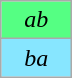<table class="wikitable" style="font-style:italic;text-align:center;">
<tr>
<td bgcolor="#55FF83" width="40">ab</td>
</tr>
<tr>
<td bgcolor="#87E6FF" width="40">ba</td>
</tr>
</table>
